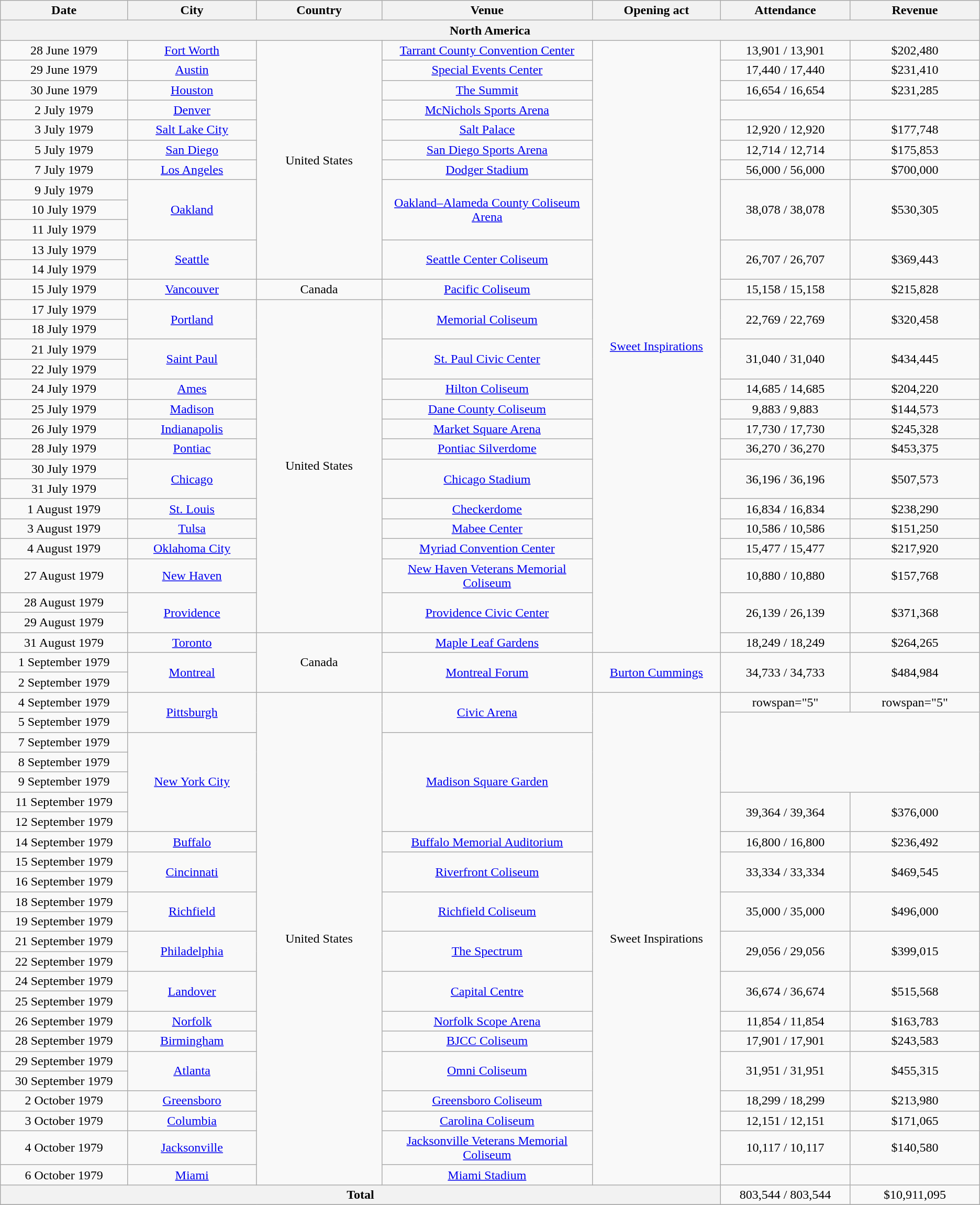<table class="wikitable" style="text-align:center;">
<tr>
<th scope="col" style="width:11em;">Date</th>
<th scope="col" style="width:11em;">City</th>
<th scope="col" style="width:11em;">Country</th>
<th scope="col" style="width:19em;">Venue</th>
<th scope="col" style="width:11em;">Opening act</th>
<th scope="col" style="width:11em;">Attendance</th>
<th scope="col" style="width:11em;">Revenue</th>
</tr>
<tr>
<th colspan="7">North America</th>
</tr>
<tr>
<td>28 June 1979</td>
<td><a href='#'>Fort Worth</a></td>
<td rowspan="12">United States</td>
<td><a href='#'>Tarrant County Convention Center</a></td>
<td rowspan="30"><a href='#'>Sweet Inspirations</a></td>
<td>13,901 / 13,901</td>
<td>$202,480</td>
</tr>
<tr>
<td>29 June 1979</td>
<td><a href='#'>Austin</a></td>
<td><a href='#'>Special Events Center</a></td>
<td>17,440 / 17,440</td>
<td>$231,410</td>
</tr>
<tr>
<td>30 June 1979</td>
<td><a href='#'>Houston</a></td>
<td><a href='#'>The Summit</a></td>
<td>16,654 / 16,654</td>
<td>$231,285</td>
</tr>
<tr>
<td>2 July 1979</td>
<td><a href='#'>Denver</a></td>
<td><a href='#'>McNichols Sports Arena</a></td>
<td></td>
<td></td>
</tr>
<tr>
<td>3 July 1979</td>
<td><a href='#'>Salt Lake City</a></td>
<td><a href='#'>Salt Palace</a></td>
<td>12,920 / 12,920</td>
<td>$177,748</td>
</tr>
<tr>
<td>5 July 1979</td>
<td><a href='#'>San Diego</a></td>
<td><a href='#'>San Diego Sports Arena</a></td>
<td>12,714 / 12,714</td>
<td>$175,853</td>
</tr>
<tr>
<td>7 July 1979</td>
<td><a href='#'>Los Angeles</a></td>
<td><a href='#'>Dodger Stadium</a></td>
<td>56,000 / 56,000</td>
<td>$700,000</td>
</tr>
<tr>
<td>9 July 1979</td>
<td rowspan="3"><a href='#'>Oakland</a></td>
<td rowspan="3"><a href='#'>Oakland–Alameda County Coliseum Arena</a></td>
<td rowspan="3">38,078 / 38,078</td>
<td rowspan="3">$530,305</td>
</tr>
<tr>
<td>10 July 1979</td>
</tr>
<tr>
<td>11 July 1979</td>
</tr>
<tr>
<td>13 July 1979</td>
<td rowspan="2"><a href='#'>Seattle</a></td>
<td rowspan="2"><a href='#'>Seattle Center Coliseum</a></td>
<td rowspan="2">26,707 / 26,707</td>
<td rowspan="2">$369,443</td>
</tr>
<tr>
<td>14 July 1979</td>
</tr>
<tr>
<td>15 July 1979</td>
<td><a href='#'>Vancouver</a></td>
<td>Canada</td>
<td><a href='#'>Pacific Coliseum</a></td>
<td>15,158 / 15,158</td>
<td>$215,828</td>
</tr>
<tr>
<td>17 July 1979</td>
<td rowspan="2"><a href='#'>Portland</a></td>
<td rowspan="16">United States</td>
<td rowspan="2"><a href='#'>Memorial Coliseum</a></td>
<td rowspan="2">22,769 / 22,769</td>
<td rowspan="2">$320,458</td>
</tr>
<tr>
<td>18 July 1979</td>
</tr>
<tr>
<td>21 July 1979</td>
<td rowspan="2"><a href='#'>Saint Paul</a></td>
<td rowspan="2"><a href='#'>St. Paul Civic Center</a></td>
<td rowspan="2">31,040 / 31,040</td>
<td rowspan="2">$434,445</td>
</tr>
<tr>
<td>22 July 1979</td>
</tr>
<tr>
<td>24 July 1979</td>
<td><a href='#'>Ames</a></td>
<td><a href='#'>Hilton Coliseum</a></td>
<td>14,685 / 14,685</td>
<td>$204,220</td>
</tr>
<tr>
<td>25 July 1979</td>
<td><a href='#'>Madison</a></td>
<td><a href='#'>Dane County Coliseum</a></td>
<td>9,883 / 9,883</td>
<td>$144,573</td>
</tr>
<tr>
<td>26 July 1979</td>
<td><a href='#'>Indianapolis</a></td>
<td><a href='#'>Market Square Arena</a></td>
<td>17,730 / 17,730</td>
<td>$245,328</td>
</tr>
<tr>
<td>28 July 1979</td>
<td><a href='#'>Pontiac</a></td>
<td><a href='#'>Pontiac Silverdome</a></td>
<td>36,270 / 36,270</td>
<td>$453,375</td>
</tr>
<tr>
<td>30 July 1979</td>
<td rowspan="2"><a href='#'>Chicago</a></td>
<td rowspan="2"><a href='#'>Chicago Stadium</a></td>
<td rowspan="2">36,196 / 36,196</td>
<td rowspan="2">$507,573</td>
</tr>
<tr>
<td>31 July 1979</td>
</tr>
<tr>
<td>1 August 1979</td>
<td><a href='#'>St. Louis</a></td>
<td><a href='#'>Checkerdome</a></td>
<td>16,834 / 16,834</td>
<td>$238,290</td>
</tr>
<tr>
<td>3 August 1979</td>
<td><a href='#'>Tulsa</a></td>
<td><a href='#'>Mabee Center</a></td>
<td>10,586 / 10,586</td>
<td>$151,250</td>
</tr>
<tr>
<td>4 August 1979</td>
<td><a href='#'>Oklahoma City</a></td>
<td><a href='#'>Myriad Convention Center</a></td>
<td>15,477 / 15,477</td>
<td>$217,920</td>
</tr>
<tr>
<td>27 August 1979</td>
<td><a href='#'>New Haven</a></td>
<td><a href='#'>New Haven Veterans Memorial Coliseum</a></td>
<td>10,880 / 10,880</td>
<td>$157,768</td>
</tr>
<tr>
<td>28 August 1979</td>
<td rowspan="2"><a href='#'>Providence</a></td>
<td rowspan="2"><a href='#'>Providence Civic Center</a></td>
<td rowspan="2">26,139 / 26,139</td>
<td rowspan="2">$371,368</td>
</tr>
<tr>
<td>29 August 1979</td>
</tr>
<tr>
<td>31 August 1979</td>
<td><a href='#'>Toronto</a></td>
<td rowspan="3">Canada</td>
<td><a href='#'>Maple Leaf Gardens</a></td>
<td>18,249 / 18,249</td>
<td>$264,265</td>
</tr>
<tr>
<td>1 September 1979</td>
<td rowspan="2"><a href='#'>Montreal</a></td>
<td rowspan="2"><a href='#'>Montreal Forum</a></td>
<td rowspan="2"><a href='#'>Burton Cummings</a></td>
<td rowspan="2">34,733 / 34,733</td>
<td rowspan="2">$484,984</td>
</tr>
<tr>
<td>2 September 1979</td>
</tr>
<tr>
<td>4 September 1979</td>
<td rowspan="2"><a href='#'>Pittsburgh</a></td>
<td rowspan="24">United States</td>
<td rowspan="2"><a href='#'>Civic Arena</a></td>
<td rowspan="24">Sweet Inspirations</td>
<td>rowspan="5" </td>
<td>rowspan="5" </td>
</tr>
<tr>
<td>5 September 1979</td>
</tr>
<tr>
<td>7 September 1979</td>
<td rowspan="5"><a href='#'>New York City</a></td>
<td rowspan="5"><a href='#'>Madison Square Garden</a></td>
</tr>
<tr>
<td>8 September 1979</td>
</tr>
<tr>
<td>9 September 1979</td>
</tr>
<tr>
<td>11 September 1979</td>
<td rowspan="2">39,364 / 39,364</td>
<td rowspan="2">$376,000</td>
</tr>
<tr>
<td>12 September 1979</td>
</tr>
<tr>
<td>14 September 1979</td>
<td><a href='#'>Buffalo</a></td>
<td><a href='#'>Buffalo Memorial Auditorium</a></td>
<td>16,800 / 16,800</td>
<td>$236,492</td>
</tr>
<tr>
<td>15 September 1979</td>
<td rowspan="2"><a href='#'>Cincinnati</a></td>
<td rowspan="2"><a href='#'>Riverfront Coliseum</a></td>
<td rowspan="2">33,334 / 33,334</td>
<td rowspan="2">$469,545</td>
</tr>
<tr>
<td>16 September 1979</td>
</tr>
<tr>
<td>18 September 1979</td>
<td rowspan="2"><a href='#'>Richfield</a></td>
<td rowspan="2"><a href='#'>Richfield Coliseum</a></td>
<td rowspan="2">35,000 / 35,000</td>
<td rowspan="2">$496,000</td>
</tr>
<tr>
<td>19 September 1979</td>
</tr>
<tr>
<td>21 September 1979</td>
<td rowspan="2"><a href='#'>Philadelphia</a></td>
<td rowspan="2"><a href='#'>The Spectrum</a></td>
<td rowspan="2">29,056 / 29,056</td>
<td rowspan="2">$399,015</td>
</tr>
<tr>
<td>22 September 1979</td>
</tr>
<tr>
<td>24 September 1979</td>
<td rowspan="2"><a href='#'>Landover</a></td>
<td rowspan="2"><a href='#'>Capital Centre</a></td>
<td rowspan="2">36,674 / 36,674</td>
<td rowspan="2">$515,568</td>
</tr>
<tr>
<td>25 September 1979</td>
</tr>
<tr>
<td>26 September 1979</td>
<td><a href='#'>Norfolk</a></td>
<td><a href='#'>Norfolk Scope Arena</a></td>
<td>11,854 / 11,854</td>
<td>$163,783</td>
</tr>
<tr>
<td>28 September 1979</td>
<td><a href='#'>Birmingham</a></td>
<td><a href='#'>BJCC Coliseum</a></td>
<td>17,901 / 17,901</td>
<td>$243,583</td>
</tr>
<tr>
<td>29 September 1979</td>
<td rowspan="2"><a href='#'>Atlanta</a></td>
<td rowspan="2"><a href='#'>Omni Coliseum</a></td>
<td rowspan="2">31,951 / 31,951</td>
<td rowspan="2">$455,315</td>
</tr>
<tr>
<td>30 September 1979</td>
</tr>
<tr>
<td>2 October 1979</td>
<td><a href='#'>Greensboro</a></td>
<td><a href='#'>Greensboro Coliseum</a></td>
<td>18,299 / 18,299</td>
<td>$213,980</td>
</tr>
<tr>
<td>3 October 1979</td>
<td><a href='#'>Columbia</a></td>
<td><a href='#'>Carolina Coliseum</a></td>
<td>12,151 / 12,151</td>
<td>$171,065</td>
</tr>
<tr>
<td>4 October 1979</td>
<td><a href='#'>Jacksonville</a></td>
<td><a href='#'>Jacksonville Veterans Memorial Coliseum</a></td>
<td>10,117 / 10,117</td>
<td>$140,580</td>
</tr>
<tr>
<td>6 October 1979</td>
<td><a href='#'>Miami</a></td>
<td><a href='#'>Miami Stadium</a></td>
<td></td>
<td></td>
</tr>
<tr>
<th colspan="5">Total</th>
<td>803,544 / 803,544</td>
<td>$10,911,095</td>
</tr>
<tr>
</tr>
</table>
